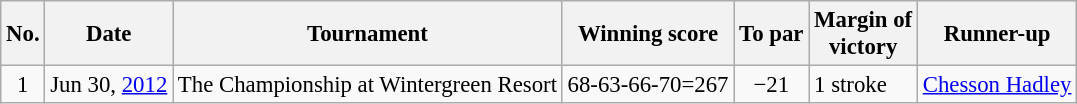<table class="wikitable" style="font-size:95%;">
<tr>
<th>No.</th>
<th>Date</th>
<th>Tournament</th>
<th>Winning score</th>
<th>To par</th>
<th>Margin of<br>victory</th>
<th>Runner-up</th>
</tr>
<tr>
<td align=center>1</td>
<td align=right>Jun 30, <a href='#'>2012</a></td>
<td>The Championship at Wintergreen Resort</td>
<td align=right>68-63-66-70=267</td>
<td align=center>−21</td>
<td>1 stroke</td>
<td> <a href='#'>Chesson Hadley</a></td>
</tr>
</table>
